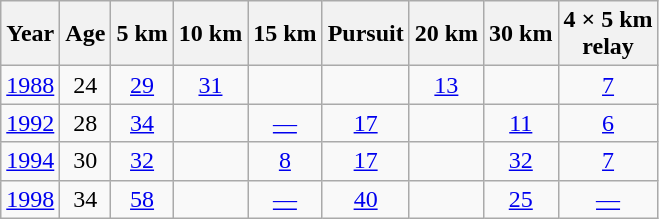<table class="wikitable" style="text-align: center;">
<tr>
<th scope="col">Year</th>
<th scope="col">Age</th>
<th scope="col">5 km</th>
<th scope="col">10 km</th>
<th scope="col">15 km</th>
<th scope="col">Pursuit</th>
<th scope="col">20 km</th>
<th scope="col">30 km</th>
<th scope="col">4 × 5 km<br>relay</th>
</tr>
<tr>
<td><a href='#'>1988</a></td>
<td>24</td>
<td><a href='#'>29</a></td>
<td><a href='#'>31</a></td>
<td></td>
<td></td>
<td><a href='#'>13</a></td>
<td></td>
<td><a href='#'>7</a></td>
</tr>
<tr>
<td><a href='#'>1992</a></td>
<td>28</td>
<td><a href='#'>34</a></td>
<td></td>
<td><a href='#'>—</a></td>
<td><a href='#'>17</a></td>
<td></td>
<td><a href='#'>11</a></td>
<td><a href='#'>6</a></td>
</tr>
<tr>
<td><a href='#'>1994</a></td>
<td>30</td>
<td><a href='#'>32</a></td>
<td></td>
<td><a href='#'>8</a></td>
<td><a href='#'>17</a></td>
<td></td>
<td><a href='#'>32</a></td>
<td><a href='#'>7</a></td>
</tr>
<tr>
<td><a href='#'>1998</a></td>
<td>34</td>
<td><a href='#'>58</a></td>
<td></td>
<td><a href='#'>—</a></td>
<td><a href='#'>40</a></td>
<td></td>
<td><a href='#'>25</a></td>
<td><a href='#'>—</a></td>
</tr>
</table>
